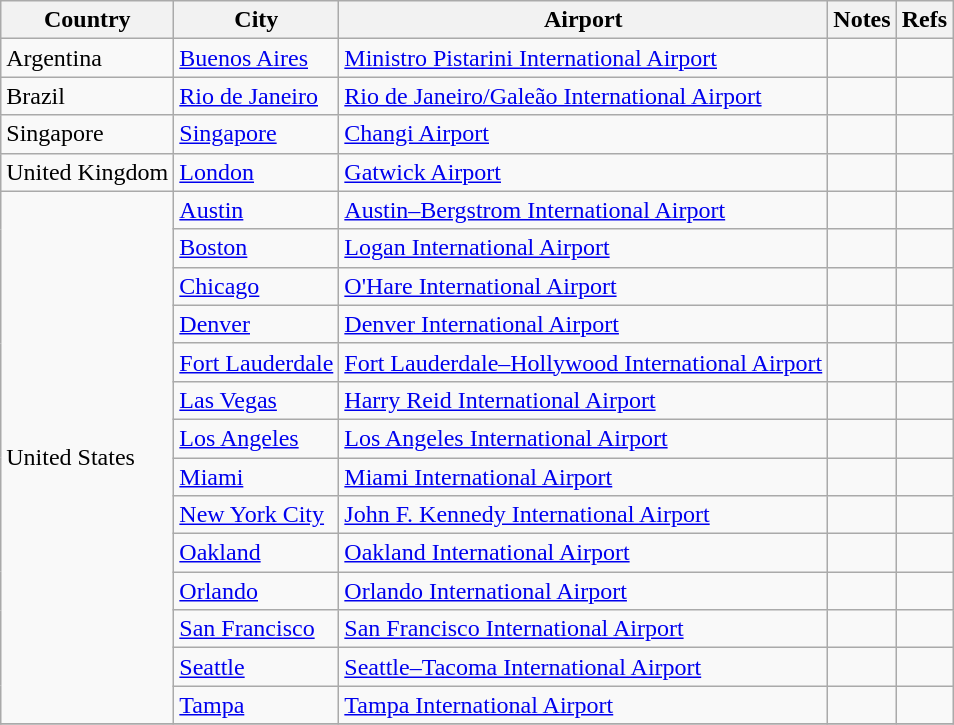<table class="sortable wikitable">
<tr>
<th>Country</th>
<th>City</th>
<th>Airport</th>
<th>Notes</th>
<th class="unsortable">Refs</th>
</tr>
<tr>
<td>Argentina</td>
<td><a href='#'>Buenos Aires</a></td>
<td><a href='#'>Ministro Pistarini International Airport</a></td>
<td></td>
<td align="center"></td>
</tr>
<tr>
<td>Brazil</td>
<td><a href='#'>Rio de Janeiro</a></td>
<td><a href='#'>Rio de Janeiro/Galeão International Airport</a></td>
<td></td>
<td align="center"></td>
</tr>
<tr>
<td>Singapore</td>
<td><a href='#'>Singapore</a></td>
<td><a href='#'>Changi Airport</a></td>
<td></td>
<td align="center"></td>
</tr>
<tr>
<td>United Kingdom</td>
<td><a href='#'>London</a></td>
<td><a href='#'>Gatwick Airport</a></td>
<td></td>
<td></td>
</tr>
<tr>
<td rowspan="14">United States</td>
<td><a href='#'>Austin</a></td>
<td><a href='#'>Austin–Bergstrom International Airport</a></td>
<td></td>
<td align="center"></td>
</tr>
<tr>
<td><a href='#'>Boston</a></td>
<td><a href='#'>Logan International Airport</a></td>
<td></td>
<td align="center"></td>
</tr>
<tr>
<td><a href='#'>Chicago</a></td>
<td><a href='#'>O'Hare International Airport</a></td>
<td></td>
<td align="center"></td>
</tr>
<tr>
<td><a href='#'>Denver</a></td>
<td><a href='#'>Denver International Airport</a></td>
<td></td>
<td align="center"></td>
</tr>
<tr>
<td><a href='#'>Fort Lauderdale</a></td>
<td><a href='#'>Fort Lauderdale–Hollywood International Airport</a></td>
<td></td>
<td align="center"></td>
</tr>
<tr>
<td><a href='#'>Las Vegas</a></td>
<td><a href='#'>Harry Reid International Airport</a></td>
<td></td>
<td align="center"></td>
</tr>
<tr>
<td><a href='#'>Los Angeles</a></td>
<td><a href='#'>Los Angeles International Airport</a></td>
<td></td>
<td align="center"></td>
</tr>
<tr>
<td><a href='#'>Miami</a></td>
<td><a href='#'>Miami International Airport</a></td>
<td></td>
<td align="center"></td>
</tr>
<tr>
<td><a href='#'>New York City</a></td>
<td><a href='#'>John F. Kennedy International Airport</a></td>
<td></td>
<td align="center"></td>
</tr>
<tr>
<td><a href='#'>Oakland</a></td>
<td><a href='#'>Oakland International Airport</a></td>
<td></td>
<td align="center"></td>
</tr>
<tr>
<td><a href='#'>Orlando</a></td>
<td><a href='#'>Orlando International Airport</a></td>
<td></td>
<td align="center"></td>
</tr>
<tr>
<td><a href='#'>San Francisco</a></td>
<td><a href='#'>San Francisco International Airport</a></td>
<td></td>
<td align="center"></td>
</tr>
<tr>
<td><a href='#'>Seattle</a></td>
<td><a href='#'>Seattle–Tacoma International Airport</a></td>
<td></td>
<td></td>
</tr>
<tr>
<td><a href='#'>Tampa</a></td>
<td><a href='#'>Tampa International Airport</a></td>
<td></td>
<td align="center"></td>
</tr>
<tr>
</tr>
</table>
